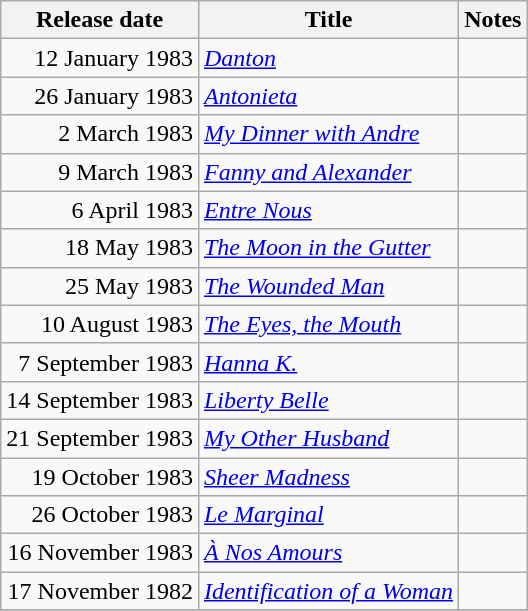<table class="wikitable sortable">
<tr>
<th scope="col">Release date</th>
<th>Title</th>
<th>Notes</th>
</tr>
<tr>
<td style="text-align:right;">12 January 1983</td>
<td><em><a href='#'>Danton</a></em></td>
<td></td>
</tr>
<tr>
<td style="text-align:right;">26 January 1983</td>
<td><em><a href='#'>Antonieta</a></em></td>
<td></td>
</tr>
<tr>
<td style="text-align:right;">2 March 1983</td>
<td><em><a href='#'>My Dinner with Andre</a></em></td>
<td></td>
</tr>
<tr>
<td style="text-align:right;">9 March 1983</td>
<td><em><a href='#'>Fanny and Alexander</a></em></td>
<td></td>
</tr>
<tr>
<td style="text-align:right;">6 April 1983</td>
<td><em><a href='#'>Entre Nous</a></em></td>
<td></td>
</tr>
<tr>
<td style="text-align:right;">18 May 1983</td>
<td><em><a href='#'>The Moon in the Gutter</a></em></td>
<td></td>
</tr>
<tr>
<td style="text-align:right;">25 May 1983</td>
<td><em><a href='#'>The Wounded Man</a></em></td>
<td></td>
</tr>
<tr>
<td style="text-align:right;">10 August 1983</td>
<td><em><a href='#'>The Eyes, the Mouth</a></em></td>
<td></td>
</tr>
<tr>
<td style="text-align:right;">7 September 1983</td>
<td><em><a href='#'>Hanna K.</a></em></td>
<td></td>
</tr>
<tr>
<td style="text-align:right;">14 September 1983</td>
<td><em><a href='#'>Liberty Belle</a></em></td>
<td></td>
</tr>
<tr>
<td style="text-align:right;">21 September 1983</td>
<td><em><a href='#'>My Other Husband</a></em></td>
<td></td>
</tr>
<tr>
<td style="text-align:right;">19 October 1983</td>
<td><em><a href='#'>Sheer Madness</a></em></td>
<td></td>
</tr>
<tr>
<td style="text-align:right;">26 October 1983</td>
<td><em><a href='#'>Le Marginal</a></em></td>
<td></td>
</tr>
<tr>
<td style="text-align:right;">16 November 1983</td>
<td><em><a href='#'>À Nos Amours</a></em></td>
<td></td>
</tr>
<tr>
<td style="text-align:right;">17 November 1982</td>
<td><em><a href='#'>Identification of a Woman</a></em></td>
<td></td>
</tr>
<tr>
</tr>
</table>
